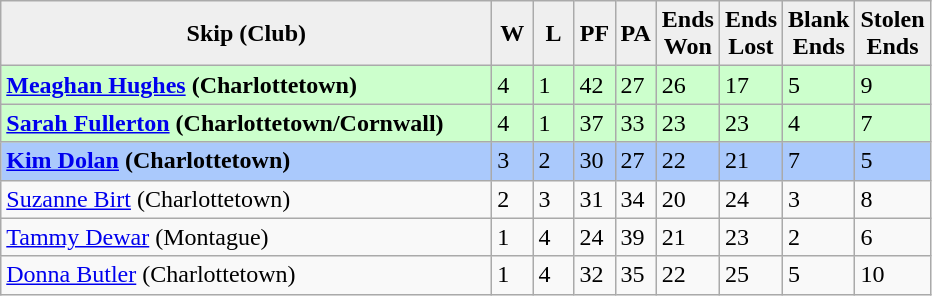<table class="wikitable">
<tr>
<th style="background:#efefef; width:320px;">Skip (Club)</th>
<th style="background:#efefef; width:20px;">W</th>
<th style="background:#efefef; width:20px;">L</th>
<th style="background:#efefef; width:20px;">PF</th>
<th style="background:#efefef; width:20px;">PA</th>
<th style="background:#efefef; width:20px;">Ends <br> Won</th>
<th style="background:#efefef; width:20px;">Ends <br> Lost</th>
<th style="background:#efefef; width:20px;">Blank <br> Ends</th>
<th style="background:#efefef; width:20px;">Stolen <br> Ends</th>
</tr>
<tr style="background:#cfc;">
<td><strong><a href='#'>Meaghan Hughes</a> (Charlottetown)</strong></td>
<td>4</td>
<td>1</td>
<td>42</td>
<td>27</td>
<td>26</td>
<td>17</td>
<td>5</td>
<td>9</td>
</tr>
<tr style="background:#cfc;">
<td><strong><a href='#'>Sarah Fullerton</a> (Charlottetown/Cornwall)</strong></td>
<td>4</td>
<td>1</td>
<td>37</td>
<td>33</td>
<td>23</td>
<td>23</td>
<td>4</td>
<td>7</td>
</tr>
<tr style="background:#aac9fc;">
<td><strong><a href='#'>Kim Dolan</a> (Charlottetown)</strong></td>
<td>3</td>
<td>2</td>
<td>30</td>
<td>27</td>
<td>22</td>
<td>21</td>
<td>7</td>
<td>5</td>
</tr>
<tr>
<td><a href='#'>Suzanne Birt</a> (Charlottetown)</td>
<td>2</td>
<td>3</td>
<td>31</td>
<td>34</td>
<td>20</td>
<td>24</td>
<td>3</td>
<td>8</td>
</tr>
<tr>
<td><a href='#'>Tammy Dewar</a> (Montague)</td>
<td>1</td>
<td>4</td>
<td>24</td>
<td>39</td>
<td>21</td>
<td>23</td>
<td>2</td>
<td>6</td>
</tr>
<tr>
<td><a href='#'>Donna Butler</a> (Charlottetown)</td>
<td>1</td>
<td>4</td>
<td>32</td>
<td>35</td>
<td>22</td>
<td>25</td>
<td>5</td>
<td>10</td>
</tr>
</table>
